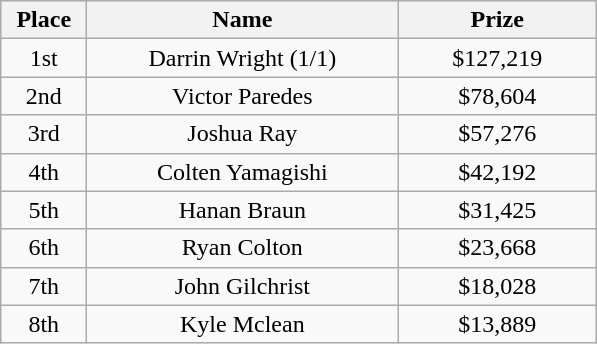<table class="wikitable">
<tr>
<th width="50">Place</th>
<th width="200">Name</th>
<th width="125">Prize</th>
</tr>
<tr>
<td align = "center">1st</td>
<td align = "center">Darrin Wright (1/1)</td>
<td align="center">$127,219</td>
</tr>
<tr>
<td align = "center">2nd</td>
<td align = "center">Victor Paredes</td>
<td align="center">$78,604</td>
</tr>
<tr>
<td align = "center">3rd</td>
<td align = "center">Joshua Ray</td>
<td align="center">$57,276</td>
</tr>
<tr>
<td align = "center">4th</td>
<td align = "center">Colten Yamagishi</td>
<td align="center">$42,192</td>
</tr>
<tr>
<td align = "center">5th</td>
<td align = "center">Hanan Braun</td>
<td align="center">$31,425</td>
</tr>
<tr>
<td align = "center">6th</td>
<td align = "center">Ryan Colton</td>
<td align="center">$23,668</td>
</tr>
<tr>
<td align = "center">7th</td>
<td align = "center">John Gilchrist</td>
<td align="center">$18,028</td>
</tr>
<tr>
<td align = "center">8th</td>
<td align = "center">Kyle Mclean</td>
<td align="center">$13,889</td>
</tr>
</table>
